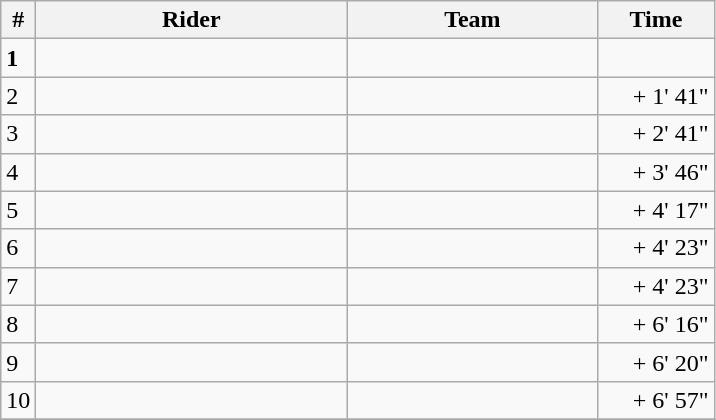<table class="wikitable">
<tr>
<th>#</th>
<th width="200">Rider</th>
<th width="160">Team</th>
<th width="70">Time</th>
</tr>
<tr>
<td><strong>1</strong></td>
<td></td>
<td><strong></strong></td>
<td align="right"></td>
</tr>
<tr>
<td>2</td>
<td> </td>
<td></td>
<td align="right">+ 1' 41"</td>
</tr>
<tr>
<td>3</td>
<td></td>
<td></td>
<td align="right">+ 2' 41"</td>
</tr>
<tr>
<td>4</td>
<td></td>
<td></td>
<td align="right">+ 3' 46"</td>
</tr>
<tr>
<td>5</td>
<td></td>
<td></td>
<td align="right">+ 4' 17"</td>
</tr>
<tr>
<td>6</td>
<td></td>
<td></td>
<td align="right">+ 4' 23"</td>
</tr>
<tr>
<td>7</td>
<td></td>
<td></td>
<td align="right">+ 4' 23"</td>
</tr>
<tr>
<td>8</td>
<td></td>
<td></td>
<td align="right">+ 6' 16"</td>
</tr>
<tr>
<td>9</td>
<td></td>
<td></td>
<td align="right">+ 6' 20"</td>
</tr>
<tr>
<td>10</td>
<td></td>
<td></td>
<td align="right">+ 6' 57"</td>
</tr>
<tr>
</tr>
</table>
